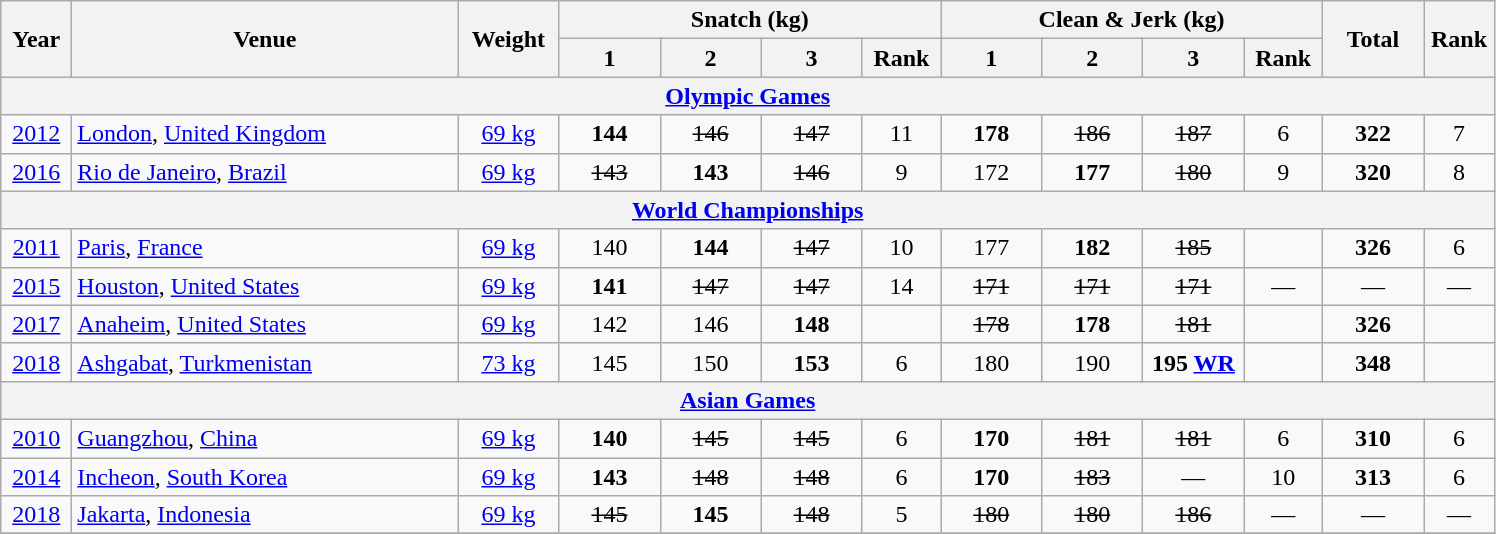<table class="wikitable" style="text-align:center;">
<tr>
<th rowspan=2 width=40>Year</th>
<th rowspan=2 width=250>Venue</th>
<th rowspan=2 width=60>Weight</th>
<th colspan=4>Snatch (kg)</th>
<th colspan=4>Clean & Jerk (kg)</th>
<th rowspan=2 width=60>Total</th>
<th rowspan=2 width=40>Rank</th>
</tr>
<tr>
<th width=60>1</th>
<th width=60>2</th>
<th width=60>3</th>
<th width=45>Rank</th>
<th width=60>1</th>
<th width=60>2</th>
<th width=60>3</th>
<th width=45>Rank</th>
</tr>
<tr>
<th colspan=13><a href='#'>Olympic Games</a></th>
</tr>
<tr>
<td><a href='#'>2012</a></td>
<td align=left> <a href='#'>London</a>, <a href='#'>United Kingdom</a></td>
<td><a href='#'>69 kg</a></td>
<td><strong>144</strong></td>
<td><s>146</s></td>
<td><s>147</s></td>
<td>11</td>
<td><strong>178</strong></td>
<td><s>186</s></td>
<td><s>187</s></td>
<td>6</td>
<td><strong>322</strong></td>
<td>7</td>
</tr>
<tr>
<td><a href='#'>2016</a></td>
<td align=left> <a href='#'>Rio de Janeiro</a>, <a href='#'>Brazil</a></td>
<td><a href='#'>69 kg</a></td>
<td><s>143</s></td>
<td><strong>143</strong></td>
<td><s>146</s></td>
<td>9</td>
<td>172</td>
<td><strong>177</strong></td>
<td><s>180</s></td>
<td>9</td>
<td><strong>320</strong></td>
<td>8</td>
</tr>
<tr>
<th colspan=13><a href='#'>World Championships</a></th>
</tr>
<tr>
<td><a href='#'>2011</a></td>
<td align=left> <a href='#'>Paris</a>, <a href='#'>France</a></td>
<td><a href='#'>69 kg</a></td>
<td>140</td>
<td><strong>144</strong></td>
<td><s>147</s></td>
<td>10</td>
<td>177</td>
<td><strong>182</strong></td>
<td><s>185</s></td>
<td></td>
<td><strong>326</strong></td>
<td>6</td>
</tr>
<tr>
<td><a href='#'>2015</a></td>
<td align=left> <a href='#'>Houston</a>, <a href='#'>United States</a></td>
<td><a href='#'>69 kg</a></td>
<td><strong>141</strong></td>
<td><s>147</s></td>
<td><s>147</s></td>
<td>14</td>
<td><s>171</s></td>
<td><s>171</s></td>
<td><s>171</s></td>
<td>—</td>
<td>—</td>
<td>—</td>
</tr>
<tr>
<td><a href='#'>2017</a></td>
<td align=left> <a href='#'>Anaheim</a>, <a href='#'>United States</a></td>
<td><a href='#'>69 kg</a></td>
<td>142</td>
<td>146</td>
<td><strong>148</strong></td>
<td></td>
<td><s>178</s></td>
<td><strong>178</strong></td>
<td><s>181</s></td>
<td></td>
<td><strong>326</strong></td>
<td></td>
</tr>
<tr>
<td><a href='#'>2018</a></td>
<td align=left> <a href='#'>Ashgabat</a>, <a href='#'>Turkmenistan</a></td>
<td><a href='#'>73 kg</a></td>
<td>145</td>
<td>150</td>
<td><strong>153</strong></td>
<td>6</td>
<td>180</td>
<td>190</td>
<td><strong>195 <a href='#'>WR</a></strong></td>
<td></td>
<td><strong>348</strong></td>
<td></td>
</tr>
<tr>
<th colspan=13><a href='#'>Asian Games</a></th>
</tr>
<tr>
<td><a href='#'>2010</a></td>
<td align=left> <a href='#'>Guangzhou</a>, <a href='#'>China</a></td>
<td><a href='#'>69 kg</a></td>
<td><strong>140</strong></td>
<td><s>145</s></td>
<td><s>145</s></td>
<td>6</td>
<td><strong>170</strong></td>
<td><s>181</s></td>
<td><s>181</s></td>
<td>6</td>
<td><strong>310</strong></td>
<td>6</td>
</tr>
<tr>
<td><a href='#'>2014</a></td>
<td align=left> <a href='#'>Incheon</a>, <a href='#'>South Korea</a></td>
<td><a href='#'>69 kg</a></td>
<td><strong>143</strong></td>
<td><s>148</s></td>
<td><s>148</s></td>
<td>6</td>
<td><strong>170</strong></td>
<td><s>183</s></td>
<td>—</td>
<td>10</td>
<td><strong>313</strong></td>
<td>6</td>
</tr>
<tr>
<td><a href='#'>2018</a></td>
<td align=left> <a href='#'>Jakarta</a>, <a href='#'>Indonesia</a></td>
<td><a href='#'>69 kg</a></td>
<td><s>145</s></td>
<td><strong>145</strong></td>
<td><s>148</s></td>
<td>5</td>
<td><s>180</s></td>
<td><s>180</s></td>
<td><s>186</s></td>
<td>—</td>
<td>—</td>
<td>—</td>
</tr>
<tr>
</tr>
</table>
